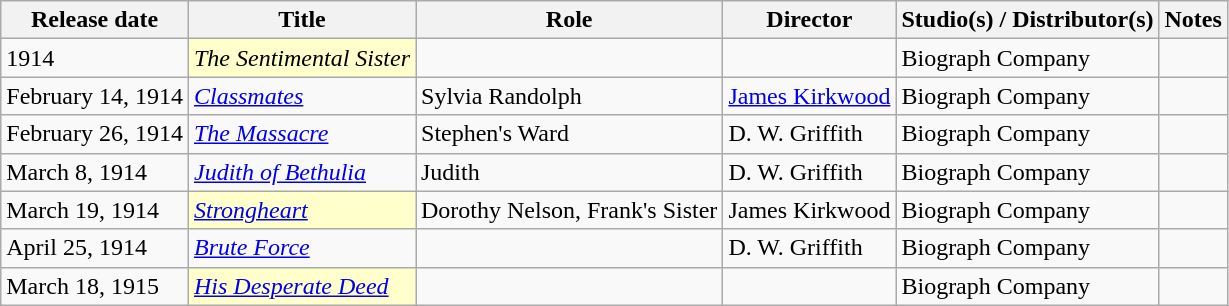<table class="wikitable plainrowheaders sortable">
<tr>
<th scope="col">Release date</th>
<th scope="col">Title</th>
<th scope="col">Role</th>
<th scope="col">Director</th>
<th scope="col">Studio(s) / Distributor(s)</th>
<th scope="col" class="unsortable">Notes</th>
</tr>
<tr>
<td>1914</td>
<td style="background:#ffc;"><em>The Sentimental Sister</em> </td>
<td></td>
<td></td>
<td>Biograph Company</td>
<td></td>
</tr>
<tr>
<td>February 14, 1914</td>
<td><em><a href='#'> Classmates</a></em></td>
<td>Sylvia Randolph</td>
<td><a href='#'> James Kirkwood</a></td>
<td>Biograph Company</td>
<td></td>
</tr>
<tr>
<td>February 26, 1914</td>
<td><em><a href='#'>The Massacre</a></em></td>
<td>Stephen's Ward</td>
<td>D. W. Griffith</td>
<td>Biograph Company</td>
<td></td>
</tr>
<tr>
<td>March 8, 1914</td>
<td><em><a href='#'>Judith of Bethulia</a></em></td>
<td>Judith</td>
<td>D. W. Griffith</td>
<td>Biograph Company</td>
<td></td>
</tr>
<tr>
<td>March 19, 1914</td>
<td style="background:#ffc;"><em><a href='#'>Strongheart</a></em> </td>
<td>Dorothy Nelson, Frank's Sister</td>
<td>James Kirkwood</td>
<td>Biograph Company</td>
<td></td>
</tr>
<tr>
<td>April 25, 1914</td>
<td><em><a href='#'> Brute Force</a></em></td>
<td></td>
<td>D. W. Griffith</td>
<td>Biograph Company</td>
<td></td>
</tr>
<tr>
<td>March 18, 1915</td>
<td style="background:#ffc;"><em><a href='#'>His Desperate Deed</a></em> </td>
<td></td>
<td></td>
<td>Biograph Company</td>
<td></td>
</tr>
</table>
